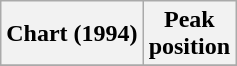<table class="wikitable sortable plainrowheaders" style="text-align:center">
<tr>
<th scope="col">Chart (1994)</th>
<th scope="col">Peak<br>position</th>
</tr>
<tr>
</tr>
</table>
